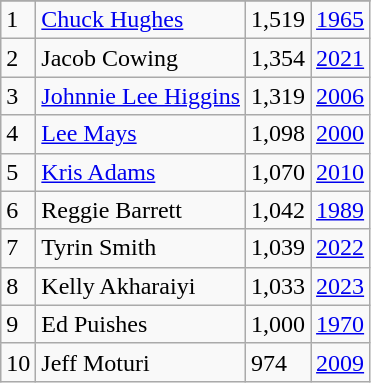<table class="wikitable">
<tr>
</tr>
<tr>
<td>1</td>
<td><a href='#'>Chuck Hughes</a></td>
<td>1,519</td>
<td><a href='#'>1965</a></td>
</tr>
<tr>
<td>2</td>
<td>Jacob Cowing</td>
<td>1,354</td>
<td><a href='#'>2021</a></td>
</tr>
<tr>
<td>3</td>
<td><a href='#'>Johnnie Lee Higgins</a></td>
<td>1,319</td>
<td><a href='#'>2006</a></td>
</tr>
<tr>
<td>4</td>
<td><a href='#'>Lee Mays</a></td>
<td>1,098</td>
<td><a href='#'>2000</a></td>
</tr>
<tr>
<td>5</td>
<td><a href='#'>Kris Adams</a></td>
<td>1,070</td>
<td><a href='#'>2010</a></td>
</tr>
<tr>
<td>6</td>
<td>Reggie Barrett</td>
<td>1,042</td>
<td><a href='#'>1989</a></td>
</tr>
<tr>
<td>7</td>
<td>Tyrin Smith</td>
<td>1,039</td>
<td><a href='#'>2022</a></td>
</tr>
<tr>
<td>8</td>
<td>Kelly Akharaiyi</td>
<td>1,033</td>
<td><a href='#'>2023</a></td>
</tr>
<tr>
<td>9</td>
<td>Ed Puishes</td>
<td>1,000</td>
<td><a href='#'>1970</a></td>
</tr>
<tr>
<td>10</td>
<td>Jeff Moturi</td>
<td>974</td>
<td><a href='#'>2009</a></td>
</tr>
</table>
